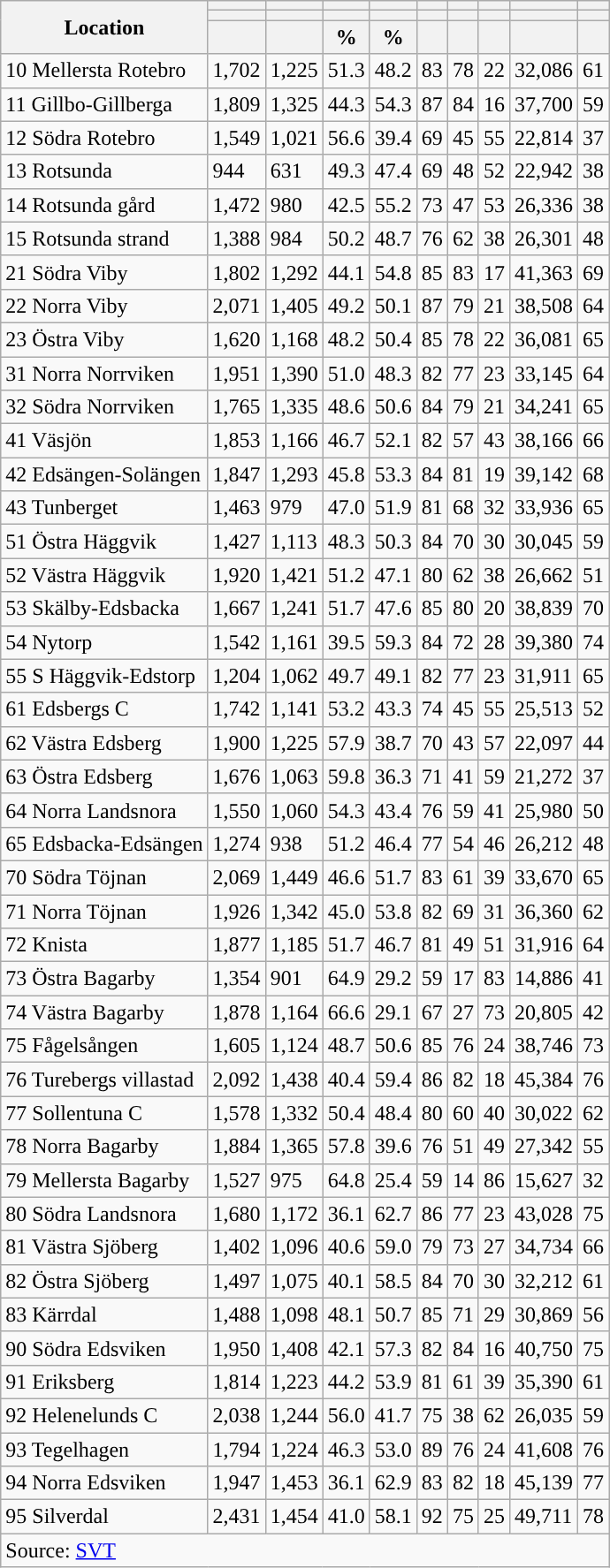<table role="presentation" class="wikitable sortable mw-collapsible mw-collapsed">
<tr>
<th rowspan="3">Location</th>
<th></th>
<th></th>
<th></th>
<th></th>
<th></th>
<th></th>
<th></th>
<th></th>
<th></th>
</tr>
<tr>
<th></th>
<th></th>
<th style="background:"></th>
<th style="background:"></th>
<th></th>
<th></th>
<th></th>
<th></th>
<th></th>
</tr>
<tr>
<th data-sort-type="number"></th>
<th data-sort-type="number"></th>
<th data-sort-type="number">%</th>
<th data-sort-type="number">%</th>
<th data-sort-type="number"></th>
<th data-sort-type="number"></th>
<th data-sort-type="number"></th>
<th data-sort-type="number"></th>
<th data-sort-type="number"></th>
</tr>
<tr>
<td align="left">10 Mellersta Rotebro</td>
<td>1,702</td>
<td>1,225</td>
<td>51.3</td>
<td>48.2</td>
<td>83</td>
<td>78</td>
<td>22</td>
<td>32,086</td>
<td>61</td>
</tr>
<tr>
<td align="left">11 Gillbo-Gillberga</td>
<td>1,809</td>
<td>1,325</td>
<td>44.3</td>
<td>54.3</td>
<td>87</td>
<td>84</td>
<td>16</td>
<td>37,700</td>
<td>59</td>
</tr>
<tr>
<td align="left">12 Södra Rotebro</td>
<td>1,549</td>
<td>1,021</td>
<td>56.6</td>
<td>39.4</td>
<td>69</td>
<td>45</td>
<td>55</td>
<td>22,814</td>
<td>37</td>
</tr>
<tr>
<td align="left">13 Rotsunda</td>
<td>944</td>
<td>631</td>
<td>49.3</td>
<td>47.4</td>
<td>69</td>
<td>48</td>
<td>52</td>
<td>22,942</td>
<td>38</td>
</tr>
<tr>
<td align="left">14 Rotsunda gård</td>
<td>1,472</td>
<td>980</td>
<td>42.5</td>
<td>55.2</td>
<td>73</td>
<td>47</td>
<td>53</td>
<td>26,336</td>
<td>38</td>
</tr>
<tr>
<td align="left">15 Rotsunda strand</td>
<td>1,388</td>
<td>984</td>
<td>50.2</td>
<td>48.7</td>
<td>76</td>
<td>62</td>
<td>38</td>
<td>26,301</td>
<td>48</td>
</tr>
<tr>
<td align="left">21 Södra Viby</td>
<td>1,802</td>
<td>1,292</td>
<td>44.1</td>
<td>54.8</td>
<td>85</td>
<td>83</td>
<td>17</td>
<td>41,363</td>
<td>69</td>
</tr>
<tr>
<td align="left">22 Norra Viby</td>
<td>2,071</td>
<td>1,405</td>
<td>49.2</td>
<td>50.1</td>
<td>87</td>
<td>79</td>
<td>21</td>
<td>38,508</td>
<td>64</td>
</tr>
<tr>
<td align="left">23 Östra Viby</td>
<td>1,620</td>
<td>1,168</td>
<td>48.2</td>
<td>50.4</td>
<td>85</td>
<td>78</td>
<td>22</td>
<td>36,081</td>
<td>65</td>
</tr>
<tr>
<td align="left">31 Norra Norrviken</td>
<td>1,951</td>
<td>1,390</td>
<td>51.0</td>
<td>48.3</td>
<td>82</td>
<td>77</td>
<td>23</td>
<td>33,145</td>
<td>64</td>
</tr>
<tr>
<td align="left">32 Södra Norrviken</td>
<td>1,765</td>
<td>1,335</td>
<td>48.6</td>
<td>50.6</td>
<td>84</td>
<td>79</td>
<td>21</td>
<td>34,241</td>
<td>65</td>
</tr>
<tr>
<td align="left">41 Väsjön</td>
<td>1,853</td>
<td>1,166</td>
<td>46.7</td>
<td>52.1</td>
<td>82</td>
<td>57</td>
<td>43</td>
<td>38,166</td>
<td>66</td>
</tr>
<tr>
<td align="left">42 Edsängen-Solängen</td>
<td>1,847</td>
<td>1,293</td>
<td>45.8</td>
<td>53.3</td>
<td>84</td>
<td>81</td>
<td>19</td>
<td>39,142</td>
<td>68</td>
</tr>
<tr>
<td align="left">43 Tunberget</td>
<td>1,463</td>
<td>979</td>
<td>47.0</td>
<td>51.9</td>
<td>81</td>
<td>68</td>
<td>32</td>
<td>33,936</td>
<td>65</td>
</tr>
<tr>
<td align="left">51 Östra Häggvik</td>
<td>1,427</td>
<td>1,113</td>
<td>48.3</td>
<td>50.3</td>
<td>84</td>
<td>70</td>
<td>30</td>
<td>30,045</td>
<td>59</td>
</tr>
<tr>
<td align="left">52 Västra Häggvik</td>
<td>1,920</td>
<td>1,421</td>
<td>51.2</td>
<td>47.1</td>
<td>80</td>
<td>62</td>
<td>38</td>
<td>26,662</td>
<td>51</td>
</tr>
<tr>
<td align="left">53 Skälby-Edsbacka</td>
<td>1,667</td>
<td>1,241</td>
<td>51.7</td>
<td>47.6</td>
<td>85</td>
<td>80</td>
<td>20</td>
<td>38,839</td>
<td>70</td>
</tr>
<tr>
<td align="left">54 Nytorp</td>
<td>1,542</td>
<td>1,161</td>
<td>39.5</td>
<td>59.3</td>
<td>84</td>
<td>72</td>
<td>28</td>
<td>39,380</td>
<td>74</td>
</tr>
<tr>
<td align="left">55 S Häggvik-Edstorp</td>
<td>1,204</td>
<td>1,062</td>
<td>49.7</td>
<td>49.1</td>
<td>82</td>
<td>77</td>
<td>23</td>
<td>31,911</td>
<td>65</td>
</tr>
<tr>
<td align="left">61 Edsbergs C</td>
<td>1,742</td>
<td>1,141</td>
<td>53.2</td>
<td>43.3</td>
<td>74</td>
<td>45</td>
<td>55</td>
<td>25,513</td>
<td>52</td>
</tr>
<tr>
<td align="left">62 Västra Edsberg</td>
<td>1,900</td>
<td>1,225</td>
<td>57.9</td>
<td>38.7</td>
<td>70</td>
<td>43</td>
<td>57</td>
<td>22,097</td>
<td>44</td>
</tr>
<tr>
<td align="left">63 Östra Edsberg</td>
<td>1,676</td>
<td>1,063</td>
<td>59.8</td>
<td>36.3</td>
<td>71</td>
<td>41</td>
<td>59</td>
<td>21,272</td>
<td>37</td>
</tr>
<tr>
<td align="left">64 Norra Landsnora</td>
<td>1,550</td>
<td>1,060</td>
<td>54.3</td>
<td>43.4</td>
<td>76</td>
<td>59</td>
<td>41</td>
<td>25,980</td>
<td>50</td>
</tr>
<tr>
<td align="left">65 Edsbacka-Edsängen</td>
<td>1,274</td>
<td>938</td>
<td>51.2</td>
<td>46.4</td>
<td>77</td>
<td>54</td>
<td>46</td>
<td>26,212</td>
<td>48</td>
</tr>
<tr>
<td align="left">70 Södra Töjnan</td>
<td>2,069</td>
<td>1,449</td>
<td>46.6</td>
<td>51.7</td>
<td>83</td>
<td>61</td>
<td>39</td>
<td>33,670</td>
<td>65</td>
</tr>
<tr>
<td align="left">71 Norra Töjnan</td>
<td>1,926</td>
<td>1,342</td>
<td>45.0</td>
<td>53.8</td>
<td>82</td>
<td>69</td>
<td>31</td>
<td>36,360</td>
<td>62</td>
</tr>
<tr>
<td align="left">72 Knista</td>
<td>1,877</td>
<td>1,185</td>
<td>51.7</td>
<td>46.7</td>
<td>81</td>
<td>49</td>
<td>51</td>
<td>31,916</td>
<td>64</td>
</tr>
<tr>
<td align="left">73 Östra Bagarby</td>
<td>1,354</td>
<td>901</td>
<td>64.9</td>
<td>29.2</td>
<td>59</td>
<td>17</td>
<td>83</td>
<td>14,886</td>
<td>41</td>
</tr>
<tr>
<td align="left">74 Västra Bagarby</td>
<td>1,878</td>
<td>1,164</td>
<td>66.6</td>
<td>29.1</td>
<td>67</td>
<td>27</td>
<td>73</td>
<td>20,805</td>
<td>42</td>
</tr>
<tr>
<td align="left">75 Fågelsången</td>
<td>1,605</td>
<td>1,124</td>
<td>48.7</td>
<td>50.6</td>
<td>85</td>
<td>76</td>
<td>24</td>
<td>38,746</td>
<td>73</td>
</tr>
<tr>
<td align="left">76 Turebergs villastad</td>
<td>2,092</td>
<td>1,438</td>
<td>40.4</td>
<td>59.4</td>
<td>86</td>
<td>82</td>
<td>18</td>
<td>45,384</td>
<td>76</td>
</tr>
<tr>
<td align="left">77 Sollentuna C</td>
<td>1,578</td>
<td>1,332</td>
<td>50.4</td>
<td>48.4</td>
<td>80</td>
<td>60</td>
<td>40</td>
<td>30,022</td>
<td>62</td>
</tr>
<tr>
<td align="left">78 Norra Bagarby</td>
<td>1,884</td>
<td>1,365</td>
<td>57.8</td>
<td>39.6</td>
<td>76</td>
<td>51</td>
<td>49</td>
<td>27,342</td>
<td>55</td>
</tr>
<tr>
<td align="left">79 Mellersta Bagarby</td>
<td>1,527</td>
<td>975</td>
<td>64.8</td>
<td>25.4</td>
<td>59</td>
<td>14</td>
<td>86</td>
<td>15,627</td>
<td>32</td>
</tr>
<tr>
<td align="left">80 Södra Landsnora</td>
<td>1,680</td>
<td>1,172</td>
<td>36.1</td>
<td>62.7</td>
<td>86</td>
<td>77</td>
<td>23</td>
<td>43,028</td>
<td>75</td>
</tr>
<tr>
<td align="left">81 Västra Sjöberg</td>
<td>1,402</td>
<td>1,096</td>
<td>40.6</td>
<td>59.0</td>
<td>79</td>
<td>73</td>
<td>27</td>
<td>34,734</td>
<td>66</td>
</tr>
<tr>
<td align="left">82 Östra Sjöberg</td>
<td>1,497</td>
<td>1,075</td>
<td>40.1</td>
<td>58.5</td>
<td>84</td>
<td>70</td>
<td>30</td>
<td>32,212</td>
<td>61</td>
</tr>
<tr>
<td align="left">83 Kärrdal</td>
<td>1,488</td>
<td>1,098</td>
<td>48.1</td>
<td>50.7</td>
<td>85</td>
<td>71</td>
<td>29</td>
<td>30,869</td>
<td>56</td>
</tr>
<tr>
<td align="left">90 Södra Edsviken</td>
<td>1,950</td>
<td>1,408</td>
<td>42.1</td>
<td>57.3</td>
<td>82</td>
<td>84</td>
<td>16</td>
<td>40,750</td>
<td>75</td>
</tr>
<tr>
<td align="left">91 Eriksberg</td>
<td>1,814</td>
<td>1,223</td>
<td>44.2</td>
<td>53.9</td>
<td>81</td>
<td>61</td>
<td>39</td>
<td>35,390</td>
<td>61</td>
</tr>
<tr>
<td align="left">92 Helenelunds C</td>
<td>2,038</td>
<td>1,244</td>
<td>56.0</td>
<td>41.7</td>
<td>75</td>
<td>38</td>
<td>62</td>
<td>26,035</td>
<td>59</td>
</tr>
<tr>
<td align="left">93 Tegelhagen</td>
<td>1,794</td>
<td>1,224</td>
<td>46.3</td>
<td>53.0</td>
<td>89</td>
<td>76</td>
<td>24</td>
<td>41,608</td>
<td>76</td>
</tr>
<tr>
<td align="left">94 Norra Edsviken</td>
<td>1,947</td>
<td>1,453</td>
<td>36.1</td>
<td>62.9</td>
<td>83</td>
<td>82</td>
<td>18</td>
<td>45,139</td>
<td>77</td>
</tr>
<tr>
<td align="left">95 Silverdal</td>
<td>2,431</td>
<td>1,454</td>
<td>41.0</td>
<td>58.1</td>
<td>92</td>
<td>75</td>
<td>25</td>
<td>49,711</td>
<td>78</td>
</tr>
<tr>
<td colspan="10" align="left">Source: <a href='#'>SVT</a></td>
</tr>
</table>
